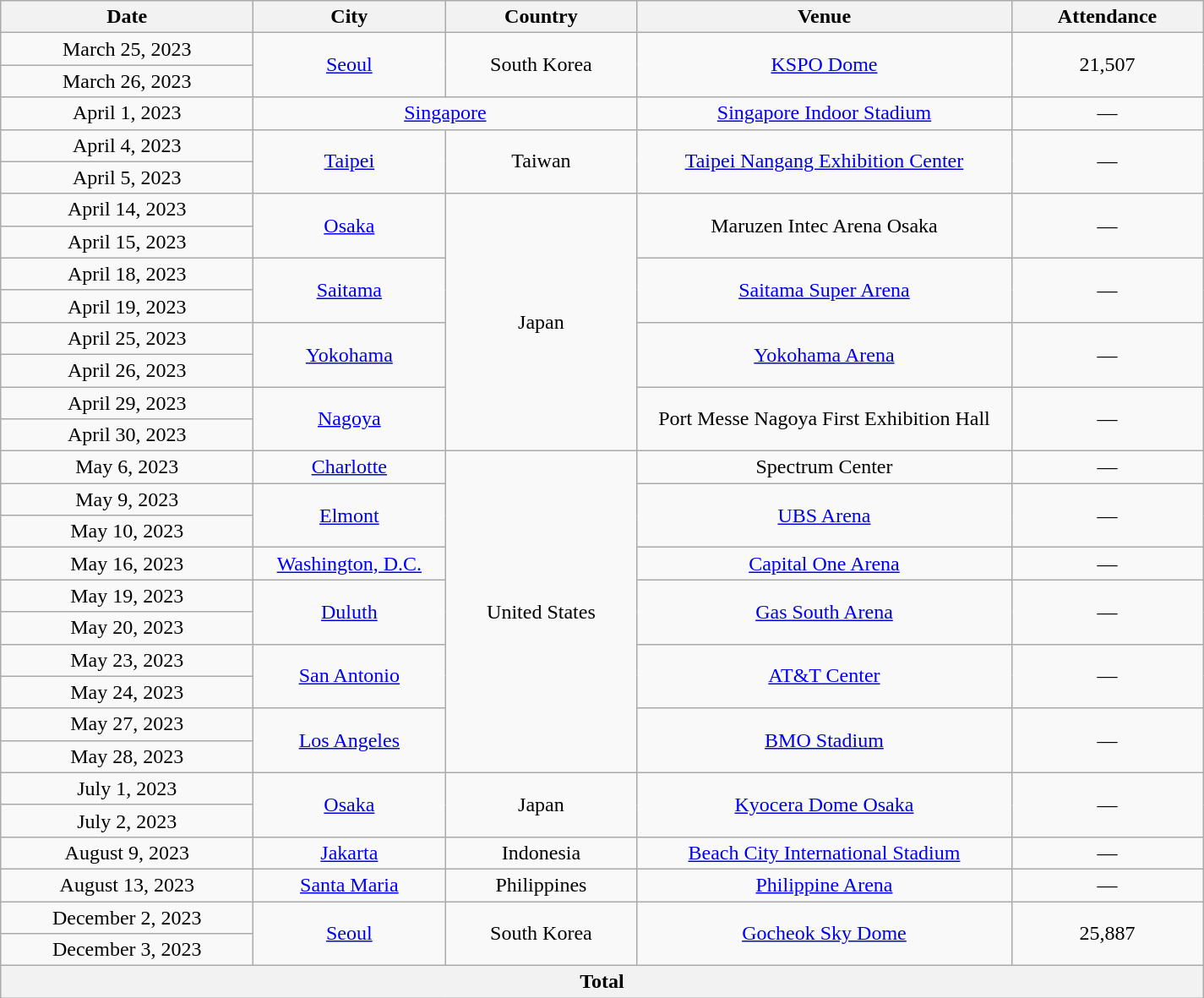<table class="wikitable" style="text-align:center;">
<tr>
<th scope="col" style="width:12em;">Date</th>
<th scope="col" style="width:9em;">City</th>
<th scope="col" style="width:9em;">Country</th>
<th scope="col" style="width:18em;">Venue</th>
<th scope="col" style="width:9em;">Attendance</th>
</tr>
<tr>
<td>March 25, 2023</td>
<td rowspan="2"><a href='#'>Seoul</a></td>
<td rowspan="2">South Korea</td>
<td rowspan="2"><a href='#'>KSPO Dome</a></td>
<td rowspan="2">21,507</td>
</tr>
<tr>
<td>March 26, 2023</td>
</tr>
<tr>
<td>April 1, 2023</td>
<td colspan="2"><a href='#'>Singapore</a></td>
<td><a href='#'>Singapore Indoor Stadium</a></td>
<td>—</td>
</tr>
<tr>
<td>April 4, 2023</td>
<td rowspan="2"><a href='#'>Taipei</a></td>
<td rowspan="2">Taiwan</td>
<td rowspan="2"><a href='#'>Taipei Nangang Exhibition Center</a></td>
<td rowspan="2">—</td>
</tr>
<tr>
<td>April 5, 2023</td>
</tr>
<tr>
<td>April 14, 2023</td>
<td rowspan="2"><a href='#'>Osaka</a></td>
<td rowspan="8">Japan</td>
<td rowspan="2">Maruzen Intec Arena Osaka</td>
<td rowspan="2">—</td>
</tr>
<tr>
<td>April 15, 2023</td>
</tr>
<tr>
<td>April 18, 2023</td>
<td rowspan="2"><a href='#'>Saitama</a></td>
<td rowspan="2"><a href='#'>Saitama Super Arena</a></td>
<td rowspan="2">—</td>
</tr>
<tr>
<td>April 19, 2023</td>
</tr>
<tr>
<td>April 25, 2023</td>
<td rowspan="2"><a href='#'>Yokohama</a></td>
<td rowspan="2"><a href='#'>Yokohama Arena</a></td>
<td rowspan="2">—</td>
</tr>
<tr>
<td>April 26, 2023</td>
</tr>
<tr>
<td>April 29, 2023</td>
<td rowspan="2"><a href='#'>Nagoya</a></td>
<td rowspan="2">Port Messe Nagoya First Exhibition Hall</td>
<td rowspan="2">—</td>
</tr>
<tr>
<td>April 30, 2023</td>
</tr>
<tr>
<td>May 6, 2023</td>
<td><a href='#'>Charlotte</a></td>
<td rowspan="10">United States</td>
<td>Spectrum Center</td>
<td>—</td>
</tr>
<tr>
<td>May 9, 2023</td>
<td rowspan="2"><a href='#'>Elmont</a></td>
<td rowspan="2"><a href='#'>UBS Arena</a></td>
<td rowspan="2">—</td>
</tr>
<tr>
<td>May 10, 2023</td>
</tr>
<tr>
<td>May 16, 2023</td>
<td><a href='#'>Washington, D.C.</a></td>
<td><a href='#'>Capital One Arena</a></td>
<td>—</td>
</tr>
<tr>
<td>May 19, 2023</td>
<td rowspan="2"><a href='#'>Duluth</a></td>
<td rowspan="2"><a href='#'>Gas South Arena</a></td>
<td rowspan="2">—</td>
</tr>
<tr>
<td>May 20, 2023</td>
</tr>
<tr>
<td>May 23, 2023</td>
<td rowspan="2"><a href='#'>San Antonio</a></td>
<td rowspan="2"><a href='#'>AT&T Center</a></td>
<td rowspan="2">—</td>
</tr>
<tr>
<td>May 24, 2023</td>
</tr>
<tr>
<td>May 27, 2023</td>
<td rowspan="2"><a href='#'>Los Angeles</a></td>
<td rowspan="2"><a href='#'>BMO Stadium</a></td>
<td rowspan="2">—</td>
</tr>
<tr>
<td>May 28, 2023</td>
</tr>
<tr>
<td>July 1, 2023</td>
<td rowspan="2"><a href='#'>Osaka</a></td>
<td rowspan="2">Japan</td>
<td rowspan="2"><a href='#'>Kyocera Dome Osaka</a></td>
<td rowspan="2">—</td>
</tr>
<tr>
<td>July 2, 2023</td>
</tr>
<tr>
<td>August 9, 2023</td>
<td><a href='#'>Jakarta</a></td>
<td>Indonesia</td>
<td><a href='#'>Beach City International Stadium</a></td>
<td>—</td>
</tr>
<tr>
<td>August 13, 2023</td>
<td><a href='#'>Santa Maria</a></td>
<td>Philippines</td>
<td><a href='#'>Philippine Arena</a></td>
<td>—</td>
</tr>
<tr>
<td>December 2, 2023</td>
<td rowspan="2"><a href='#'>Seoul</a></td>
<td rowspan="2">South Korea</td>
<td rowspan="2"><a href='#'>Gocheok Sky Dome</a></td>
<td rowspan="2">25,887</td>
</tr>
<tr>
<td>December 3, 2023</td>
</tr>
<tr>
<th colspan="5">Total</th>
</tr>
</table>
